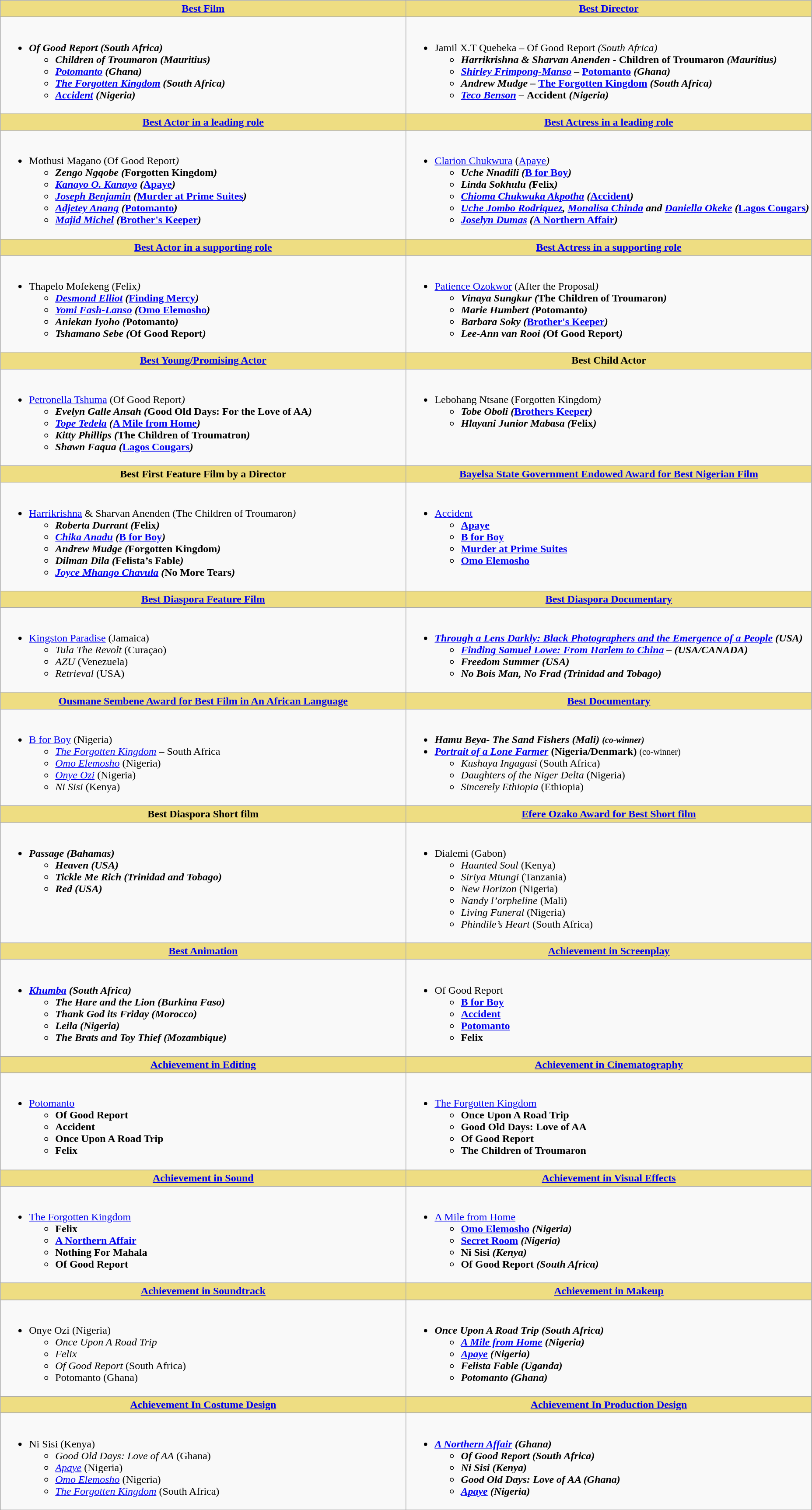<table class="wikitable">
<tr>
<th style="background:#EEDD82; width:50%"><a href='#'>Best Film</a></th>
<th style="background:#EEDD82; width:50%"><a href='#'>Best Director</a></th>
</tr>
<tr>
<td valign="top"><br><ul><li><strong><em>Of Good Report<em> (South Africa)<strong><ul><li></em>Children of Troumaron<em> (Mauritius)</li><li></em><a href='#'>Potomanto</a><em> (Ghana)</li><li></em><a href='#'>The Forgotten Kingdom</a><em> (South Africa)</li><li></em><a href='#'>Accident</a><em> (Nigeria)</li></ul></li></ul></td>
<td valign="top"><br><ul><li></strong>Jamil X.T Quebeka – </em>Of Good Report<em> (South Africa)<strong><ul><li>Harrikrishna & Sharvan Anenden - </em>Children of Troumaron<em> (Mauritius)</li><li><a href='#'>Shirley Frimpong-Manso</a> – </em><a href='#'>Potomanto</a><em> (Ghana)</li><li>Andrew Mudge – </em><a href='#'>The Forgotten Kingdom</a><em> (South Africa)</li><li><a href='#'>Teco Benson</a> – </em>Accident<em> (Nigeria)</li></ul></li></ul></td>
</tr>
<tr>
<th style="background:#EEDD82; width:50%"><a href='#'>Best Actor in a leading role</a></th>
<th style="background:#EEDD82; width:50%"><a href='#'>Best Actress in a leading role</a></th>
</tr>
<tr>
<td valign="top"><br><ul><li></strong>Mothusi Magano (</em>Of Good Report<em>)<strong><ul><li>Zengo Ngqobe (</em>Forgotten Kingdom<em>)</li><li><a href='#'>Kanayo O. Kanayo</a> (</em><a href='#'>Apaye</a><em>)</li><li><a href='#'>Joseph Benjamin</a> (</em><a href='#'>Murder at Prime Suites</a><em>)</li><li><a href='#'>Adjetey Anang</a> (</em><a href='#'>Potomanto</a><em>)</li><li><a href='#'>Majid Michel</a> (</em><a href='#'>Brother's Keeper</a><em>)</li></ul></li></ul></td>
<td valign="top"><br><ul><li></strong><a href='#'>Clarion Chukwura</a> (</em><a href='#'>Apaye</a><em>)<strong><ul><li>Uche Nnadili (</em><a href='#'>B for Boy</a><em>)</li><li>Linda Sokhulu (</em>Felix<em>)</li><li><a href='#'>Chioma Chukwuka Akpotha</a> (</em><a href='#'>Accident</a><em>)</li><li><a href='#'>Uche Jombo Rodriquez</a>, <a href='#'>Monalisa Chinda</a> and <a href='#'>Daniella Okeke</a> (</em><a href='#'>Lagos Cougars</a><em>)</li><li><a href='#'>Joselyn Dumas</a> (</em><a href='#'>A Northern Affair</a><em>)</li></ul></li></ul></td>
</tr>
<tr>
<th style="background:#EEDD82; width:50%"><a href='#'>Best Actor in a supporting role</a></th>
<th style="background:#EEDD82; width:50%"><a href='#'>Best Actress in a supporting role</a></th>
</tr>
<tr>
<td valign="top"><br><ul><li></strong>Thapelo Mofekeng (</em>Felix<em>)<strong><ul><li><a href='#'>Desmond Elliot</a> (</em><a href='#'>Finding Mercy</a><em>)</li><li><a href='#'>Yomi Fash-Lanso</a> (</em><a href='#'>Omo Elemosho</a><em>)</li><li>Aniekan Iyoho (</em>Potomanto<em>)</li><li>Tshamano Sebe (</em>Of Good Report<em>)</li></ul></li></ul></td>
<td valign="top"><br><ul><li></strong><a href='#'>Patience Ozokwor</a> (</em>After the Proposal<em>)<strong><ul><li>Vinaya Sungkur (</em>The Children of Troumaron<em>)</li><li>Marie Humbert (</em>Potomanto<em>)</li><li>Barbara Soky (</em><a href='#'>Brother's Keeper</a><em>)</li><li>Lee-Ann van Rooi (</em>Of Good Report<em>)</li></ul></li></ul></td>
</tr>
<tr>
<th style="background:#EEDD82; width:50%"><a href='#'>Best Young/Promising Actor</a></th>
<th style="background:#EEDD82; width:50%">Best Child Actor</th>
</tr>
<tr>
<td valign="top"><br><ul><li></strong><a href='#'>Petronella Tshuma</a> (</em>Of Good Report<em>)<strong><ul><li>Evelyn Galle Ansah (</em>Good Old Days: For the Love of AA<em>)</li><li><a href='#'>Tope Tedela</a> (</em><a href='#'>A Mile from Home</a><em>)</li><li>Kitty Phillips (</em>The Children of Troumatron<em>)</li><li>Shawn Faqua (</em><a href='#'>Lagos Cougars</a><em>)</li></ul></li></ul></td>
<td valign="top"><br><ul><li></strong>Lebohang Ntsane (</em>Forgotten Kingdom<em>)<strong><ul><li>Tobe Oboli (</em><a href='#'>Brothers Keeper</a><em>)</li><li>Hlayani Junior Mabasa (</em>Felix<em>)</li></ul></li></ul></td>
</tr>
<tr>
<th style="background:#EEDD82; width:50%">Best First Feature Film by a Director</th>
<th style="background:#EEDD82; width:50%"><a href='#'>Bayelsa State Government Endowed Award for Best Nigerian Film</a></th>
</tr>
<tr>
<td valign="top"><br><ul><li></strong><a href='#'>Harrikrishna</a> & Sharvan Anenden (</em>The Children of Troumaron<em>)<strong><ul><li>Roberta Durrant (</em>Felix<em>)</li><li><a href='#'>Chika Anadu</a> (</em><a href='#'>B for Boy</a><em>)</li><li>Andrew Mudge (</em>Forgotten Kingdom<em>)</li><li>Dilman Dila (</em>Felista’s Fable<em>)</li><li><a href='#'>Joyce Mhango Chavula</a> (</em>No More Tears<em>)</li></ul></li></ul></td>
<td valign="top"><br><ul><li></em></strong><a href='#'>Accident</a><strong><em><ul><li></em><a href='#'>Apaye</a><em></li><li></em><a href='#'>B for Boy</a><em></li><li></em><a href='#'>Murder at Prime Suites</a><em></li><li></em><a href='#'>Omo Elemosho</a><em></li></ul></li></ul></td>
</tr>
<tr>
<th style="background:#EEDD82; width:50%"><a href='#'>Best Diaspora Feature Film</a></th>
<th style="background:#EEDD82; width:50%"><a href='#'>Best Diaspora Documentary</a></th>
</tr>
<tr>
<td valign="top"><br><ul><li></em></strong><a href='#'>Kingston Paradise</a></em> (Jamaica)</strong><ul><li><em>Tula The Revolt</em> (Curaçao)</li><li><em>AZU</em> (Venezuela)</li><li><em>Retrieval</em> (USA)</li></ul></li></ul></td>
<td valign="top"><br><ul><li><strong><em><a href='#'>Through a Lens Darkly: Black Photographers and the Emergence of a People</a><em> (USA)<strong><ul><li></em><a href='#'>Finding Samuel Lowe: From Harlem to China</a><em> – (USA/CANADA)</li><li></em>Freedom Summer<em> (USA)</li><li></em>No Bois Man, No Frad<em> (Trinidad and Tobago)</li></ul></li></ul></td>
</tr>
<tr>
<th style="background:#EEDD82; width:50%"><a href='#'>Ousmane Sembene Award for Best Film in An African Language</a></th>
<th style="background:#EEDD82; width:50%"><a href='#'>Best Documentary</a></th>
</tr>
<tr>
<td valign="top"><br><ul><li></em></strong><a href='#'>B for Boy</a></em> (Nigeria)</strong><ul><li><em><a href='#'>The Forgotten Kingdom</a></em> – South Africa</li><li><em><a href='#'>Omo Elemosho</a></em> (Nigeria)</li><li><em><a href='#'>Onye Ozi</a></em> (Nigeria)</li><li><em>Ni Sisi</em> (Kenya)</li></ul></li></ul></td>
<td valign="top"><br><ul><li><strong><em>Hamu Beya- The Sand Fishers<em> (Mali)<strong> <small> (co-winner)</small></li><li></em></strong><a href='#'>Portrait of a Lone Farmer</a></em> (Nigeria/Denmark)</strong> <small> (co-winner)</small><ul><li><em>Kushaya Ingagasi</em> (South Africa)</li><li><em>Daughters of the Niger Delta</em> (Nigeria)</li><li><em>Sincerely Ethiopia</em> (Ethiopia)</li></ul></li></ul></td>
</tr>
<tr>
<th style="background:#EEDD82; width:50%">Best Diaspora Short film</th>
<th style="background:#EEDD82; width:50%"><a href='#'>Efere Ozako Award for Best Short film</a></th>
</tr>
<tr>
<td valign="top"><br><ul><li><strong><em>Passage<em> (Bahamas)<strong><ul><li></em>Heaven<em> (USA)</li><li></em>Tickle Me Rich<em> (Trinidad and Tobago)</li><li></em>Red<em> (USA)</li></ul></li></ul></td>
<td valign="top"><br><ul><li></em></strong>Dialemi</em> (Gabon)</strong><ul><li><em>Haunted Soul</em> (Kenya)</li><li><em>Siriya Mtungi</em> (Tanzania)</li><li><em>New Horizon</em> (Nigeria)</li><li><em>Nandy l’orpheline</em> (Mali)</li><li><em>Living Funeral</em> (Nigeria)</li><li><em>Phindile’s Heart</em> (South Africa)</li></ul></li></ul></td>
</tr>
<tr>
<th style="background:#EEDD82; width:50%"><a href='#'>Best Animation</a></th>
<th style="background:#EEDD82; width:50%"><a href='#'>Achievement in Screenplay</a></th>
</tr>
<tr>
<td valign="top"><br><ul><li><strong><em><a href='#'>Khumba</a><em> (South Africa)<strong><ul><li></em>The Hare and the Lion<em> (Burkina Faso)</li><li></em>Thank God its Friday<em> (Morocco)</li><li></em>Leila<em> (Nigeria)</li><li></em>The Brats and Toy Thief<em> (Mozambique)</li></ul></li></ul></td>
<td valign="top"><br><ul><li></em></strong>Of Good Report<strong><em><ul><li></em><a href='#'>B for Boy</a><em></li><li></em><a href='#'>Accident</a><em></li><li></em><a href='#'>Potomanto</a><em></li><li></em>Felix<em></li></ul></li></ul></td>
</tr>
<tr>
<th style="background:#EEDD82; width:50%"><a href='#'>Achievement in Editing</a></th>
<th style="background:#EEDD82; width:50%"><a href='#'>Achievement in Cinematography</a></th>
</tr>
<tr>
<td valign="top"><br><ul><li></em></strong><a href='#'>Potomanto</a><strong><em><ul><li></em>Of Good Report<em></li><li></em>Accident<em></li><li></em>Once Upon A Road Trip<em></li><li></em>Felix<em></li></ul></li></ul></td>
<td valign="top"><br><ul><li></em></strong><a href='#'>The Forgotten Kingdom</a><strong><em><ul><li></em>Once Upon A Road Trip<em></li><li></em>Good Old Days: Love of AA<em></li><li></em>Of Good Report<em></li><li></em>The Children of Troumaron<em></li></ul></li></ul></td>
</tr>
<tr>
<th style="background:#EEDD82; width:50%"><a href='#'>Achievement in Sound</a></th>
<th style="background:#EEDD82; width:50%"><a href='#'>Achievement in Visual Effects</a></th>
</tr>
<tr>
<td valign="top"><br><ul><li></em></strong><a href='#'>The Forgotten Kingdom</a><strong><em><ul><li></em>Felix<em></li><li></em><a href='#'>A Northern Affair</a><em></li><li></em>Nothing For Mahala<em></li><li></em>Of Good Report<em></li></ul></li></ul></td>
<td valign="top"><br><ul><li></em></strong><a href='#'>A Mile from Home</a><strong><em><ul><li></em><a href='#'>Omo Elemosho</a><em> (Nigeria)</li><li></em><a href='#'>Secret Room</a><em> (Nigeria)</li><li></em>Ni Sisi<em> (Kenya)</li><li></em>Of Good Report<em> (South Africa)</li></ul></li></ul></td>
</tr>
<tr>
<th style="background:#EEDD82; width:50%"><a href='#'>Achievement in Soundtrack</a></th>
<th style="background:#EEDD82; width:50%"><a href='#'>Achievement in Makeup</a></th>
</tr>
<tr>
<td valign="top"><br><ul><li></em></strong>Onye Ozi</em> (Nigeria)</strong><ul><li><em>Once Upon A Road Trip</em></li><li><em>Felix</em></li><li><em>Of Good Report</em> (South Africa)</li><li>Potomanto (Ghana)</li></ul></li></ul></td>
<td valign="top"><br><ul><li><strong><em>Once Upon A Road Trip<em> (South Africa)<strong><ul><li></em><a href='#'>A Mile from Home</a><em> (Nigeria)</li><li></em><a href='#'>Apaye</a><em> (Nigeria)</li><li></em>Felista Fable<em> (Uganda)</li><li></em>Potomanto<em> (Ghana)</li></ul></li></ul></td>
</tr>
<tr>
<th style="background:#EEDD82; width:50%"><a href='#'>Achievement In Costume Design</a></th>
<th style="background:#EEDD82; width:50%"><a href='#'>Achievement In Production Design</a></th>
</tr>
<tr>
<td valign="top"><br><ul><li></em></strong>Ni Sisi</em> (Kenya)</strong><ul><li><em>Good Old Days: Love of AA</em> (Ghana)</li><li><em><a href='#'>Apaye</a></em> (Nigeria)</li><li><em><a href='#'>Omo Elemosho</a></em> (Nigeria)</li><li><em><a href='#'>The Forgotten Kingdom</a></em> (South Africa)</li></ul></li></ul></td>
<td valign="top"><br><ul><li><strong><em><a href='#'>A Northern Affair</a><em> (Ghana)<strong><ul><li></em>Of Good Report<em> (South Africa)</li><li></em>Ni Sisi<em> (Kenya)</li><li></em>Good Old Days: Love of AA<em> (Ghana)</li><li></em><a href='#'>Apaye</a><em> (Nigeria)</li></ul></li></ul></td>
</tr>
</table>
